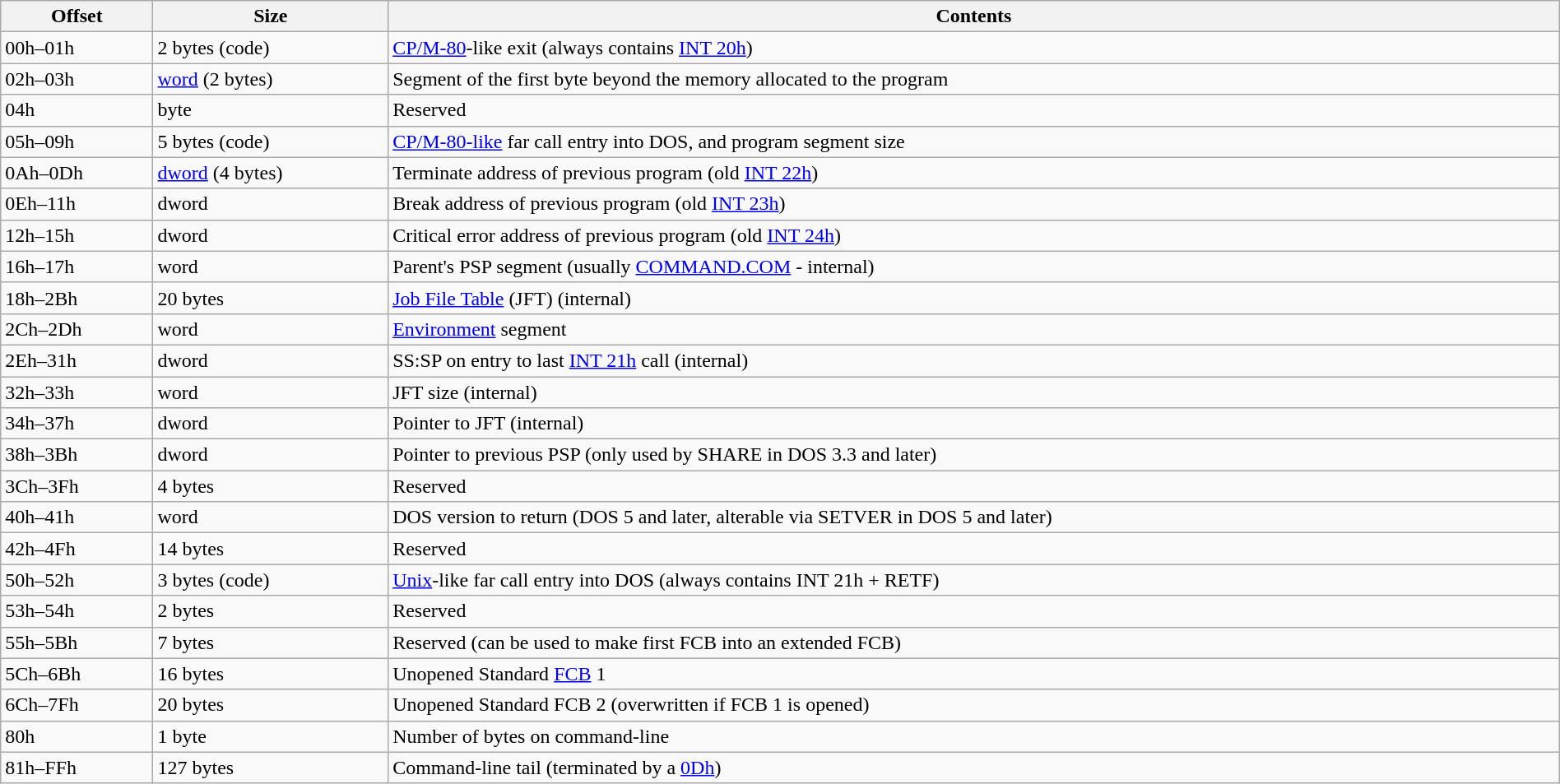<table border="1" width="100%" class="wikitable">
<tr>
<th>Offset</th>
<th>Size</th>
<th>Contents</th>
</tr>
<tr>
<td>00h–01h</td>
<td>2 bytes (code)</td>
<td><a href='#'>CP/M-80</a>-like exit (always contains <a href='#'>INT 20h</a>)</td>
</tr>
<tr>
<td>02h–03h</td>
<td><a href='#'>word</a> (2 bytes)</td>
<td>Segment of the first byte beyond the memory allocated to the program</td>
</tr>
<tr>
<td>04h</td>
<td>byte</td>
<td>Reserved</td>
</tr>
<tr>
<td>05h–09h</td>
<td>5 bytes (code)</td>
<td><a href='#'>CP/M-80-like</a> far call entry into DOS, and program segment size</td>
</tr>
<tr>
<td>0Ah–0Dh</td>
<td><a href='#'>dword</a> (4 bytes)</td>
<td>Terminate address of previous program (old <a href='#'>INT 22h</a>)</td>
</tr>
<tr>
<td>0Eh–11h</td>
<td>dword</td>
<td>Break address of previous program (old <a href='#'>INT 23h</a>)</td>
</tr>
<tr>
<td>12h–15h</td>
<td>dword</td>
<td>Critical error address of previous program (old <a href='#'>INT 24h</a>)</td>
</tr>
<tr>
<td>16h–17h</td>
<td>word</td>
<td>Parent's PSP segment (usually <a href='#'>COMMAND.COM</a> - internal)</td>
</tr>
<tr>
<td>18h–2Bh</td>
<td>20 bytes</td>
<td><a href='#'>Job File Table</a> (JFT) (internal)</td>
</tr>
<tr>
<td>2Ch–2Dh</td>
<td>word</td>
<td><a href='#'>Environment</a> segment</td>
</tr>
<tr>
<td>2Eh–31h</td>
<td>dword</td>
<td>SS:SP on entry to last <a href='#'>INT 21h</a> call (internal)</td>
</tr>
<tr>
<td>32h–33h</td>
<td>word</td>
<td>JFT size (internal)</td>
</tr>
<tr>
<td>34h–37h</td>
<td>dword</td>
<td>Pointer to JFT (internal)</td>
</tr>
<tr>
<td>38h–3Bh</td>
<td>dword</td>
<td>Pointer to previous PSP (only used by SHARE in DOS 3.3 and later)</td>
</tr>
<tr>
<td>3Ch–3Fh</td>
<td>4 bytes</td>
<td>Reserved</td>
</tr>
<tr>
<td>40h–41h</td>
<td>word</td>
<td>DOS version to return (DOS 5 and later, alterable via SETVER in DOS 5 and later)</td>
</tr>
<tr>
<td>42h–4Fh</td>
<td>14 bytes</td>
<td>Reserved</td>
</tr>
<tr>
<td>50h–52h</td>
<td>3 bytes (code)</td>
<td><a href='#'>Unix</a>-like far call entry into DOS (always contains INT 21h + RETF)</td>
</tr>
<tr>
<td>53h–54h</td>
<td>2 bytes</td>
<td>Reserved</td>
</tr>
<tr>
<td>55h–5Bh</td>
<td>7 bytes</td>
<td>Reserved (can be used to make first FCB into an extended FCB)</td>
</tr>
<tr>
<td>5Ch–6Bh</td>
<td>16 bytes</td>
<td>Unopened Standard <a href='#'>FCB</a> 1</td>
</tr>
<tr>
<td>6Ch–7Fh</td>
<td>20 bytes</td>
<td>Unopened Standard FCB 2 (overwritten if FCB 1 is opened)</td>
</tr>
<tr>
<td>80h</td>
<td>1 byte</td>
<td>Number of bytes on command-line</td>
</tr>
<tr>
<td>81h–FFh</td>
<td>127 bytes</td>
<td>Command-line tail (terminated by a <a href='#'>0Dh</a>)</td>
</tr>
</table>
